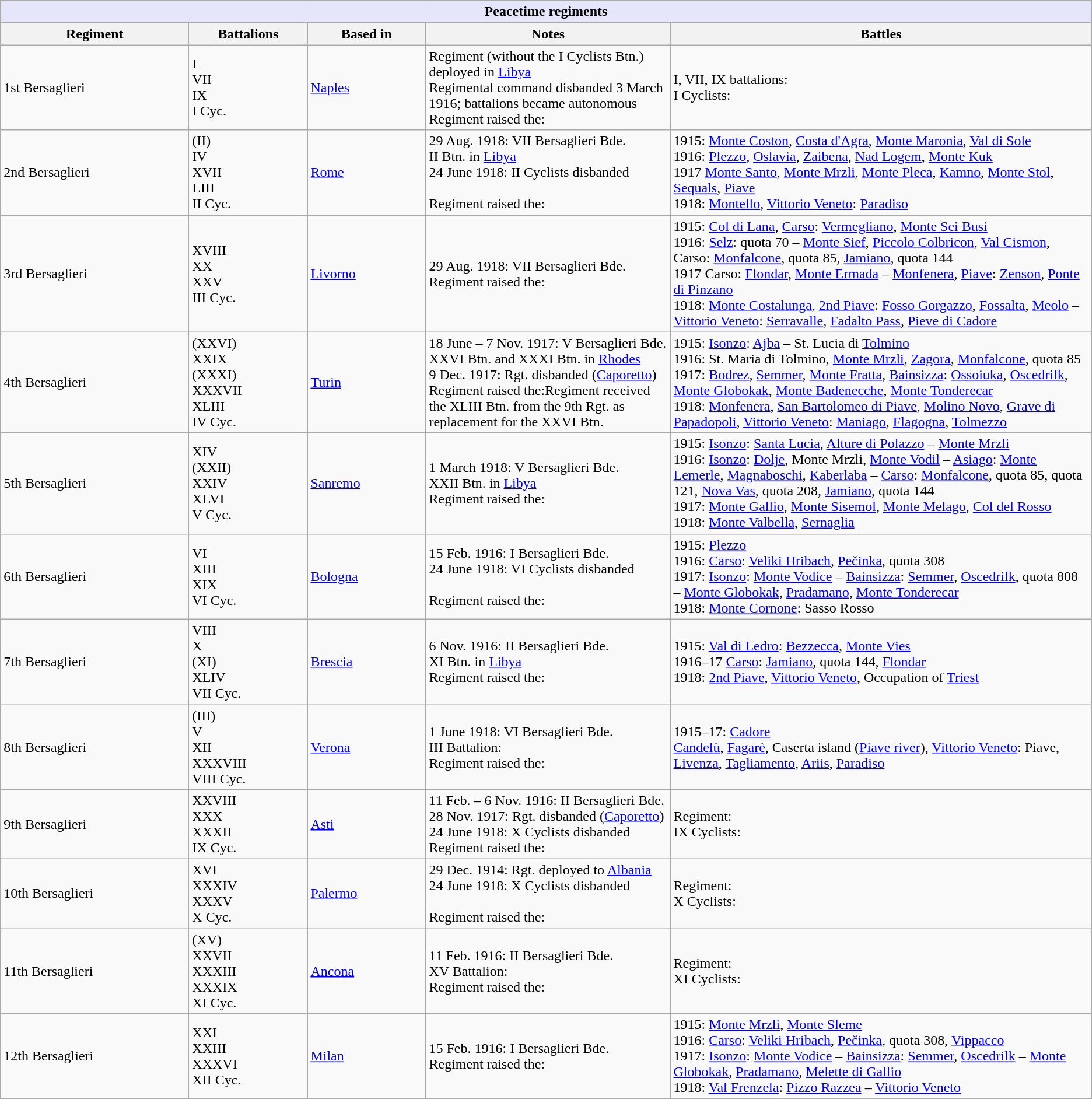<table class="wikitable">
<tr>
<th style="align: center; background: lavender;" colspan="5">Peacetime regiments</th>
</tr>
<tr>
<th>Regiment</th>
<th>Battalions</th>
<th>Based in</th>
<th>Notes</th>
<th>Battles</th>
</tr>
<tr>
<td style="width: 13em;">1st Bersaglieri</td>
<td style="width: 8em;">I<br>VII<br>IX<br>I Cyc.</td>
<td style="width: 8em;"><a href='#'>Naples</a></td>
<td style="width: 17em;">Regiment (without the I Cyclists Btn.) deployed in <a href='#'>Libya</a><br>Regimental command disbanded 3 March 1916; battalions became autonomous<br>Regiment raised the:</td>
<td>I, VII, IX battalions:<br>I Cyclists:</td>
</tr>
<tr>
<td>2nd Bersaglieri</td>
<td>(II)<br>IV<br>XVII<br>LIII<br>II Cyc.</td>
<td><a href='#'>Rome</a></td>
<td>29 Aug. 1918: VII Bersaglieri Bde.<br>II Btn. in <a href='#'>Libya</a><br>24 June 1918: II Cyclists disbanded<br><br>Regiment raised the:</td>
<td>1915: <a href='#'>Monte Coston</a>, <a href='#'>Costa d'Agra</a>, <a href='#'>Monte Maronia</a>, <a href='#'>Val di Sole</a><br>1916: <a href='#'>Plezzo</a>, <a href='#'>Oslavia</a>, <a href='#'>Zaibena</a>, <a href='#'>Nad Logem</a>, <a href='#'>Monte Kuk</a><br>1917 <a href='#'>Monte Santo</a>, <a href='#'>Monte Mrzli</a>, <a href='#'>Monte Pleca</a>, <a href='#'>Kamno</a>, <a href='#'>Monte Stol</a>, <a href='#'>Sequals</a>, <a href='#'>Piave</a><br>1918: <a href='#'>Montello</a>, <a href='#'>Vittorio Veneto</a>: <a href='#'>Paradiso</a></td>
</tr>
<tr>
<td>3rd Bersaglieri</td>
<td>XVIII<br>XX<br>XXV<br>III Cyc.</td>
<td><a href='#'>Livorno</a></td>
<td>29 Aug. 1918: VII Bersaglieri Bde.<br>Regiment raised the:</td>
<td>1915: <a href='#'>Col di Lana</a>, <a href='#'>Carso</a>: <a href='#'>Vermegliano</a>, <a href='#'>Monte Sei Busi</a><br>1916: <a href='#'>Selz</a>: quota 70 – <a href='#'>Monte Sief</a>, <a href='#'>Piccolo Colbricon</a>, <a href='#'>Val Cismon</a>, Carso: <a href='#'>Monfalcone</a>, quota 85, <a href='#'>Jamiano</a>, quota 144<br>1917 Carso: <a href='#'>Flondar</a>, <a href='#'>Monte Ermada</a> – <a href='#'>Monfenera</a>, <a href='#'>Piave</a>: <a href='#'>Zenson</a>, <a href='#'>Ponte di Pinzano</a><br>1918: <a href='#'>Monte Costalunga</a>, <a href='#'>2nd Piave</a>: <a href='#'>Fosso Gorgazzo</a>, <a href='#'>Fossalta</a>, <a href='#'>Meolo</a> – <a href='#'>Vittorio Veneto</a>: <a href='#'>Serravalle</a>, <a href='#'>Fadalto Pass</a>, <a href='#'>Pieve di Cadore</a></td>
</tr>
<tr>
<td>4th Bersaglieri</td>
<td>(XXVI)<br>XXIX<br>(XXXI)<br>XXXVII<br>XLIII<br>IV Cyc.</td>
<td><a href='#'>Turin</a></td>
<td>18 June – 7 Nov. 1917: V Bersaglieri Bde.<br>XXVI Btn. and XXXI Btn. in <a href='#'>Rhodes</a><br>9 Dec. 1917: Rgt. disbanded (<a href='#'>Caporetto</a>)<br>Regiment raised the:Regiment received the XLIII Btn. from the 9th Rgt. as replacement for the XXVI Btn.</td>
<td>1915: <a href='#'>Isonzo</a>: <a href='#'>Ajba</a> – St. Lucia di <a href='#'>Tolmino</a><br>1916: St. Maria di Tolmino, <a href='#'>Monte Mrzli</a>, <a href='#'>Zagora</a>, <a href='#'>Monfalcone</a>, quota 85<br>1917: <a href='#'>Bodrez</a>, <a href='#'>Semmer</a>, <a href='#'>Monte Fratta</a>, <a href='#'>Bainsizza</a>: <a href='#'>Ossoiuka</a>, <a href='#'>Oscedrilk</a>, <a href='#'>Monte Globokak</a>, <a href='#'>Monte Badenecche</a>, <a href='#'>Monte Tonderecar</a><br>1918: <a href='#'>Monfenera</a>, <a href='#'>San Bartolomeo di Piave</a>, <a href='#'>Molino Novo</a>, <a href='#'>Grave di Papadopoli</a>, <a href='#'>Vittorio Veneto</a>: <a href='#'>Maniago</a>, <a href='#'>Flagogna</a>, <a href='#'>Tolmezzo</a></td>
</tr>
<tr>
<td>5th Bersaglieri</td>
<td>XIV<br>(XXII)<br>XXIV<br>XLVI<br>V Cyc.</td>
<td><a href='#'>Sanremo</a></td>
<td>1 March 1918: V Bersaglieri Bde.<br>XXII Btn. in <a href='#'>Libya</a><br>Regiment raised the:<br></td>
<td>1915: <a href='#'>Isonzo</a>: <a href='#'>Santa Lucia</a>, <a href='#'>Alture di Polazzo</a> – <a href='#'>Monte Mrzli</a><br>1916: <a href='#'>Isonzo</a>: <a href='#'>Dolje</a>, Monte Mrzli, <a href='#'>Monte Vodil</a> – <a href='#'>Asiago</a>: <a href='#'>Monte Lemerle</a>, <a href='#'>Magnaboschi</a>, <a href='#'>Kaberlaba</a> – <a href='#'>Carso</a>: <a href='#'>Monfalcone</a>, quota 85, quota 121, <a href='#'>Nova Vas</a>, quota 208, <a href='#'>Jamiano</a>, quota 144<br>1917: <a href='#'>Monte Gallio</a>, <a href='#'>Monte Sisemol</a>, <a href='#'>Monte Melago</a>, <a href='#'>Col del Rosso</a><br>1918: <a href='#'>Monte Valbella</a>, <a href='#'>Sernaglia</a></td>
</tr>
<tr>
<td>6th Bersaglieri</td>
<td>VI<br>XIII<br>XIX<br>VI Cyc.</td>
<td><a href='#'>Bologna</a></td>
<td>15 Feb. 1916: I Bersaglieri Bde.<br>24 June 1918: VI Cyclists disbanded<br><br>Regiment raised the:</td>
<td>1915: <a href='#'>Plezzo</a><br>1916: <a href='#'>Carso</a>: <a href='#'>Veliki Hribach</a>, <a href='#'>Pečinka</a>, quota 308<br>1917: <a href='#'>Isonzo</a>: <a href='#'>Monte Vodice</a> – <a href='#'>Bainsizza</a>: <a href='#'>Semmer</a>, <a href='#'>Oscedrilk</a>, quota 808 – <a href='#'>Monte Globokak</a>, <a href='#'>Pradamano</a>, <a href='#'>Monte Tonderecar</a><br>1918: <a href='#'>Monte Cornone</a>: Sasso Rosso</td>
</tr>
<tr>
<td>7th Bersaglieri</td>
<td>VIII<br>X<br>(XI)<br>XLIV<br>VII Cyc.</td>
<td><a href='#'>Brescia</a></td>
<td>6 Nov. 1916: II Bersaglieri Bde.<br>XI Btn. in <a href='#'>Libya</a><br>Regiment raised the:<br></td>
<td>1915: <a href='#'>Val di Ledro</a>: <a href='#'>Bezzecca</a>, <a href='#'>Monte Vies</a><br>1916–17 <a href='#'>Carso</a>: <a href='#'>Jamiano</a>, quota 144, <a href='#'>Flondar</a><br>1918: <a href='#'>2nd Piave</a>, <a href='#'>Vittorio Veneto</a>, Occupation of <a href='#'>Triest</a></td>
</tr>
<tr>
<td>8th Bersaglieri</td>
<td>(III)<br>V<br>XII<br>XXXVIII<br>VIII Cyc.</td>
<td><a href='#'>Verona</a></td>
<td>1 June 1918: VI Bersaglieri Bde.<br>III Battalion:<br>Regiment raised the:</td>
<td>1915–17: <a href='#'>Cadore</a><br><a href='#'>Candelù</a>, <a href='#'>Fagarè</a>, Caserta island (<a href='#'>Piave river</a>), <a href='#'>Vittorio Veneto</a>: Piave, <a href='#'>Livenza</a>, <a href='#'>Tagliamento</a>, <a href='#'>Ariis</a>, <a href='#'>Paradiso</a></td>
</tr>
<tr>
<td>9th Bersaglieri</td>
<td>XXVIII<br>XXX<br>XXXII<br>IX Cyc.</td>
<td><a href='#'>Asti</a></td>
<td>11 Feb. – 6 Nov. 1916: II Bersaglieri Bde.<br>28 Nov. 1917: Rgt. disbanded (<a href='#'>Caporetto</a>)<br>24 June 1918: X Cyclists disbanded<br>Regiment raised the:</td>
<td>Regiment:<br>IX Cyclists:</td>
</tr>
<tr>
<td>10th Bersaglieri</td>
<td>XVI<br>XXXIV<br>XXXV<br>X Cyc.</td>
<td><a href='#'>Palermo</a></td>
<td>29 Dec. 1914: Rgt. deployed to <a href='#'>Albania</a><br>24 June 1918: X Cyclists disbanded<br><br>Regiment raised the:</td>
<td>Regiment:<br>X Cyclists:</td>
</tr>
<tr>
<td>11th Bersaglieri</td>
<td>(XV)<br>XXVII<br>XXXIII<br>XXXIX<br>XI Cyc.</td>
<td><a href='#'>Ancona</a></td>
<td>11 Feb. 1916: II Bersaglieri Bde.<br>XV Battalion:<br>Regiment raised the:</td>
<td>Regiment:<br>XI Cyclists:</td>
</tr>
<tr>
<td>12th Bersaglieri</td>
<td>XXI<br>XXIII<br>XXXVI<br>XII Cyc.</td>
<td><a href='#'>Milan</a></td>
<td>15 Feb. 1916: I Bersaglieri Bde.<br>Regiment raised the:</td>
<td>1915: <a href='#'>Monte Mrzli</a>, <a href='#'>Monte Sleme</a><br>1916: <a href='#'>Carso</a>: <a href='#'>Veliki Hribach</a>, <a href='#'>Pečinka</a>, quota 308, <a href='#'>Vippacco</a><br>1917: <a href='#'>Isonzo</a>: <a href='#'>Monte Vodice</a> – <a href='#'>Bainsizza</a>: <a href='#'>Semmer</a>, <a href='#'>Oscedrilk</a> – <a href='#'>Monte Globokak</a>, <a href='#'>Pradamano</a>, <a href='#'>Melette di Gallio</a><br>1918: <a href='#'>Val Frenzela</a>: <a href='#'>Pizzo Razzea</a> – <a href='#'>Vittorio Veneto</a></td>
</tr>
</table>
